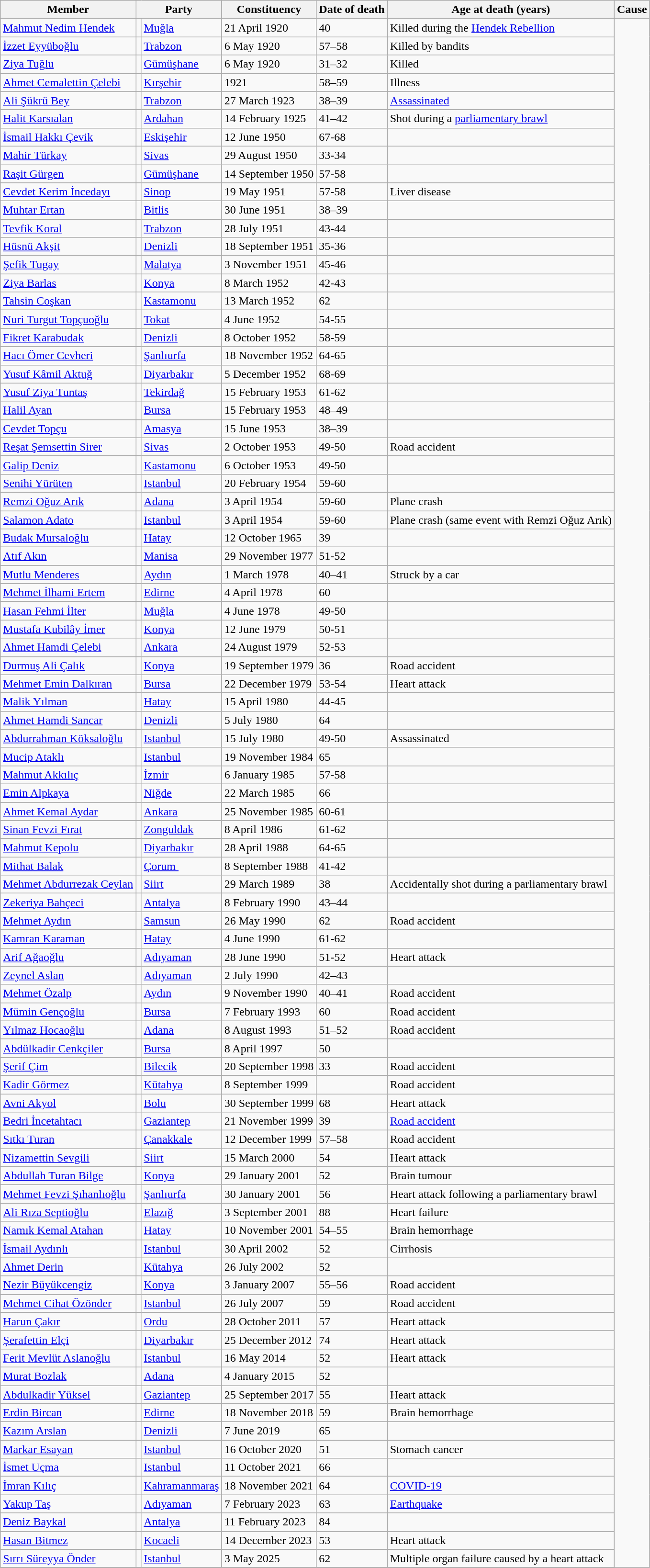<table class="wikitable sortable">
<tr>
<th>Member</th>
<th colspan=2>Party</th>
<th>Constituency</th>
<th>Date of death</th>
<th>Age at death (years)</th>
<th>Cause</th>
</tr>
<tr>
<td><a href='#'>Mahmut Nedim Hendek</a></td>
<td></td>
<td><a href='#'>Muğla</a></td>
<td>21 April 1920</td>
<td>40</td>
<td>Killed during the <a href='#'>Hendek Rebellion</a></td>
</tr>
<tr>
<td><a href='#'>İzzet Eyyüboğlu</a></td>
<td></td>
<td><a href='#'>Trabzon</a></td>
<td>6 May 1920</td>
<td>57–58</td>
<td>Killed by bandits</td>
</tr>
<tr>
<td><a href='#'>Ziya Tuğlu</a></td>
<td></td>
<td><a href='#'>Gümüşhane</a></td>
<td>6 May 1920</td>
<td>31–32</td>
<td>Killed</td>
</tr>
<tr>
<td><a href='#'>Ahmet Cemalettin Çelebi</a></td>
<td></td>
<td><a href='#'>Kırşehir</a></td>
<td>1921</td>
<td>58–59</td>
<td>Illness</td>
</tr>
<tr>
<td><a href='#'>Ali Şükrü Bey</a></td>
<td></td>
<td><a href='#'>Trabzon</a></td>
<td>27 March 1923</td>
<td>38–39</td>
<td><a href='#'>Assassinated</a></td>
</tr>
<tr>
<td><a href='#'>Halit Karsıalan</a></td>
<td></td>
<td><a href='#'>Ardahan</a></td>
<td>14 February 1925</td>
<td>41–42</td>
<td>Shot during a <a href='#'>parliamentary brawl</a></td>
</tr>
<tr>
<td><a href='#'>İsmail Hakkı Çevik</a></td>
<td></td>
<td><a href='#'>Eskişehir</a></td>
<td>12 June 1950</td>
<td>67-68</td>
<td></td>
</tr>
<tr>
<td><a href='#'>Mahir Türkay</a></td>
<td></td>
<td><a href='#'>Sivas</a></td>
<td>29 August 1950</td>
<td>33-34</td>
<td></td>
</tr>
<tr>
<td><a href='#'>Raşit Gürgen</a></td>
<td></td>
<td><a href='#'>Gümüşhane</a></td>
<td>14 September 1950</td>
<td>57-58</td>
<td></td>
</tr>
<tr>
<td><a href='#'>Cevdet Kerim İncedayı</a></td>
<td></td>
<td><a href='#'>Sinop</a></td>
<td>19 May 1951</td>
<td>57-58</td>
<td>Liver disease</td>
</tr>
<tr>
<td><a href='#'>Muhtar Ertan</a></td>
<td></td>
<td><a href='#'>Bitlis</a></td>
<td>30 June 1951</td>
<td>38–39</td>
<td></td>
</tr>
<tr>
<td><a href='#'>Tevfik Koral</a></td>
<td></td>
<td><a href='#'>Trabzon</a></td>
<td>28 July 1951</td>
<td>43-44</td>
<td></td>
</tr>
<tr>
<td><a href='#'>Hüsnü Akşit</a></td>
<td></td>
<td><a href='#'>Denizli</a></td>
<td>18 September 1951</td>
<td>35-36</td>
<td></td>
</tr>
<tr>
<td><a href='#'>Şefik Tugay</a></td>
<td></td>
<td><a href='#'>Malatya</a></td>
<td>3 November 1951</td>
<td>45-46</td>
<td></td>
</tr>
<tr>
<td><a href='#'>Ziya Barlas</a></td>
<td></td>
<td><a href='#'>Konya</a></td>
<td>8 March 1952</td>
<td>42-43</td>
<td></td>
</tr>
<tr>
<td><a href='#'>Tahsin Coşkan</a></td>
<td></td>
<td><a href='#'>Kastamonu</a></td>
<td>13 March 1952</td>
<td>62</td>
<td></td>
</tr>
<tr>
<td><a href='#'>Nuri Turgut Topçuoğlu</a></td>
<td></td>
<td><a href='#'>Tokat</a></td>
<td>4 June 1952</td>
<td>54-55</td>
<td></td>
</tr>
<tr>
<td><a href='#'>Fikret Karabudak</a></td>
<td></td>
<td><a href='#'>Denizli</a></td>
<td>8 October 1952</td>
<td>58-59</td>
<td></td>
</tr>
<tr>
<td><a href='#'>Hacı Ömer Cevheri</a></td>
<td></td>
<td><a href='#'>Şanlıurfa</a></td>
<td>18 November 1952</td>
<td>64-65</td>
<td></td>
</tr>
<tr>
<td><a href='#'>Yusuf Kâmil Aktuğ</a></td>
<td></td>
<td><a href='#'>Diyarbakır</a></td>
<td>5 December 1952</td>
<td>68-69</td>
<td></td>
</tr>
<tr>
<td><a href='#'>Yusuf Ziya Tuntaş</a></td>
<td></td>
<td><a href='#'>Tekirdağ</a></td>
<td>15 February 1953</td>
<td>61-62</td>
<td></td>
</tr>
<tr>
<td><a href='#'>Halil Ayan</a></td>
<td></td>
<td><a href='#'>Bursa</a></td>
<td>15 February 1953</td>
<td>48–49</td>
<td></td>
</tr>
<tr>
<td><a href='#'>Cevdet Topçu</a></td>
<td></td>
<td><a href='#'>Amasya</a></td>
<td>15 June 1953</td>
<td>38–39</td>
<td></td>
</tr>
<tr>
<td><a href='#'>Reşat Şemsettin Sirer</a></td>
<td></td>
<td><a href='#'>Sivas</a></td>
<td>2 October 1953</td>
<td>49-50</td>
<td>Road accident</td>
</tr>
<tr>
<td><a href='#'>Galip Deniz</a></td>
<td></td>
<td><a href='#'>Kastamonu</a></td>
<td>6 October 1953</td>
<td>49-50</td>
<td></td>
</tr>
<tr>
<td><a href='#'>Senihi Yürüten</a></td>
<td></td>
<td><a href='#'>Istanbul</a></td>
<td>20 February 1954</td>
<td>59-60</td>
<td></td>
</tr>
<tr>
<td><a href='#'>Remzi Oğuz Arık</a></td>
<td></td>
<td><a href='#'>Adana</a></td>
<td>3 April 1954</td>
<td>59-60</td>
<td>Plane crash</td>
</tr>
<tr>
<td><a href='#'>Salamon Adato</a></td>
<td></td>
<td><a href='#'>Istanbul</a></td>
<td>3 April 1954</td>
<td>59-60</td>
<td>Plane crash (same event with Remzi Oğuz Arık)</td>
</tr>
<tr>
<td><a href='#'>Budak Mursaloğlu</a></td>
<td></td>
<td><a href='#'>Hatay</a></td>
<td>12 October 1965</td>
<td>39</td>
<td></td>
</tr>
<tr>
<td><a href='#'>Atıf Akın</a></td>
<td></td>
<td><a href='#'>Manisa</a></td>
<td>29 November 1977</td>
<td>51-52</td>
<td></td>
</tr>
<tr>
<td><a href='#'>Mutlu Menderes</a></td>
<td></td>
<td><a href='#'>Aydın</a></td>
<td>1 March 1978</td>
<td>40–41</td>
<td>Struck by a car</td>
</tr>
<tr>
<td><a href='#'>Mehmet İlhami Ertem</a></td>
<td></td>
<td><a href='#'>Edirne</a></td>
<td>4 April 1978</td>
<td>60</td>
<td></td>
</tr>
<tr>
<td><a href='#'>Hasan Fehmi İlter</a></td>
<td></td>
<td><a href='#'>Muğla</a></td>
<td>4 June 1978</td>
<td>49-50</td>
<td></td>
</tr>
<tr>
<td><a href='#'>Mustafa Kubilây İmer</a></td>
<td></td>
<td><a href='#'>Konya</a></td>
<td>12 June 1979</td>
<td>50-51</td>
<td></td>
</tr>
<tr>
<td><a href='#'>Ahmet Hamdi Çelebi</a></td>
<td></td>
<td><a href='#'>Ankara</a></td>
<td>24 August 1979</td>
<td>52-53</td>
<td></td>
</tr>
<tr>
<td><a href='#'>Durmuş Ali Çalık</a></td>
<td></td>
<td><a href='#'>Konya</a></td>
<td>19 September 1979</td>
<td>36</td>
<td>Road accident</td>
</tr>
<tr>
<td><a href='#'>Mehmet Emin Dalkıran</a></td>
<td></td>
<td><a href='#'>Bursa</a></td>
<td>22 December 1979</td>
<td>53-54</td>
<td>Heart attack</td>
</tr>
<tr>
<td><a href='#'>Malik Yılman</a></td>
<td></td>
<td><a href='#'>Hatay</a></td>
<td>15 April 1980</td>
<td>44-45</td>
<td></td>
</tr>
<tr>
<td><a href='#'>Ahmet Hamdi Sancar</a></td>
<td></td>
<td><a href='#'>Denizli</a></td>
<td>5 July 1980</td>
<td>64</td>
<td></td>
</tr>
<tr>
<td><a href='#'>Abdurrahman Köksaloğlu</a></td>
<td></td>
<td><a href='#'>Istanbul</a></td>
<td>15 July 1980</td>
<td>49-50</td>
<td>Assassinated</td>
</tr>
<tr>
<td><a href='#'>Mucip Ataklı</a></td>
<td></td>
<td><a href='#'>Istanbul</a></td>
<td>19 November 1984</td>
<td>65</td>
<td></td>
</tr>
<tr>
<td><a href='#'>Mahmut Akkılıç</a></td>
<td></td>
<td><a href='#'>İzmir</a></td>
<td>6 January 1985</td>
<td>57-58</td>
<td></td>
</tr>
<tr>
<td><a href='#'>Emin Alpkaya</a></td>
<td></td>
<td><a href='#'>Niğde</a></td>
<td>22 March 1985</td>
<td>66</td>
<td></td>
</tr>
<tr>
<td><a href='#'>Ahmet Kemal Aydar</a></td>
<td></td>
<td><a href='#'>Ankara</a></td>
<td>25 November 1985</td>
<td>60-61</td>
<td></td>
</tr>
<tr>
<td><a href='#'>Sinan Fevzi Fırat</a></td>
<td></td>
<td><a href='#'>Zonguldak</a></td>
<td>8 April 1986</td>
<td>61-62</td>
<td></td>
</tr>
<tr>
<td><a href='#'>Mahmut Kepolu</a></td>
<td></td>
<td><a href='#'>Diyarbakır</a></td>
<td>28 April 1988</td>
<td>64-65</td>
<td></td>
</tr>
<tr>
<td><a href='#'>Mithat Balak</a></td>
<td></td>
<td><a href='#'>Çorum </a></td>
<td>8 September 1988</td>
<td>41-42</td>
<td></td>
</tr>
<tr>
<td><a href='#'>Mehmet Abdurrezak Ceylan</a></td>
<td></td>
<td><a href='#'>Siirt</a></td>
<td>29 March 1989</td>
<td>38</td>
<td>Accidentally shot during a parliamentary brawl</td>
</tr>
<tr>
<td><a href='#'>Zekeriya Bahçeci</a></td>
<td></td>
<td><a href='#'>Antalya</a></td>
<td>8 February 1990</td>
<td>43–44</td>
<td></td>
</tr>
<tr>
<td><a href='#'>Mehmet Aydın</a></td>
<td></td>
<td><a href='#'>Samsun</a></td>
<td>26 May 1990</td>
<td>62</td>
<td>Road accident</td>
</tr>
<tr>
<td><a href='#'>Kamran Karaman</a></td>
<td></td>
<td><a href='#'>Hatay</a></td>
<td>4 June 1990</td>
<td>61-62</td>
<td></td>
</tr>
<tr>
<td><a href='#'>Arif Ağaoğlu</a></td>
<td></td>
<td><a href='#'>Adıyaman</a></td>
<td>28 June 1990</td>
<td>51-52</td>
<td>Heart attack</td>
</tr>
<tr>
<td><a href='#'>Zeynel Aslan</a></td>
<td></td>
<td><a href='#'>Adıyaman</a></td>
<td>2 July 1990</td>
<td>42–43</td>
<td></td>
</tr>
<tr>
<td><a href='#'>Mehmet Özalp</a></td>
<td></td>
<td><a href='#'>Aydın</a></td>
<td>9 November 1990</td>
<td>40–41</td>
<td>Road accident</td>
</tr>
<tr>
<td><a href='#'>Mümin Gençoğlu</a></td>
<td></td>
<td><a href='#'>Bursa</a></td>
<td>7 February 1993</td>
<td>60</td>
<td>Road accident</td>
</tr>
<tr>
<td><a href='#'>Yılmaz Hocaoğlu</a></td>
<td></td>
<td><a href='#'>Adana</a></td>
<td>8 August 1993</td>
<td>51–52</td>
<td>Road accident</td>
</tr>
<tr>
<td><a href='#'>Abdülkadir Cenkçiler</a></td>
<td></td>
<td><a href='#'>Bursa</a></td>
<td>8 April 1997</td>
<td>50</td>
<td></td>
</tr>
<tr>
<td><a href='#'>Şerif Çim</a></td>
<td></td>
<td><a href='#'>Bilecik</a></td>
<td>20 September 1998</td>
<td>33</td>
<td>Road accident</td>
</tr>
<tr>
<td><a href='#'>Kadir Görmez</a></td>
<td></td>
<td><a href='#'>Kütahya</a></td>
<td>8 September 1999</td>
<td></td>
<td>Road accident</td>
</tr>
<tr>
<td><a href='#'>Avni Akyol</a></td>
<td></td>
<td><a href='#'>Bolu</a></td>
<td>30 September 1999</td>
<td>68</td>
<td>Heart attack</td>
</tr>
<tr>
<td><a href='#'>Bedri İncetahtacı</a></td>
<td></td>
<td><a href='#'>Gaziantep</a></td>
<td>21 November 1999</td>
<td>39</td>
<td><a href='#'>Road accident</a></td>
</tr>
<tr>
<td><a href='#'>Sıtkı Turan</a></td>
<td></td>
<td><a href='#'>Çanakkale</a></td>
<td>12 December 1999</td>
<td>57–58</td>
<td>Road accident</td>
</tr>
<tr>
<td><a href='#'>Nizamettin Sevgili</a></td>
<td></td>
<td><a href='#'>Siirt</a></td>
<td>15 March 2000</td>
<td>54</td>
<td>Heart attack</td>
</tr>
<tr>
<td><a href='#'>Abdullah Turan Bilge</a></td>
<td></td>
<td><a href='#'>Konya</a></td>
<td>29 January 2001</td>
<td>52</td>
<td>Brain tumour</td>
</tr>
<tr>
<td><a href='#'>Mehmet Fevzi Şıhanlıoğlu</a></td>
<td></td>
<td><a href='#'>Şanlıurfa</a></td>
<td>30 January 2001</td>
<td>56</td>
<td>Heart attack following a parliamentary brawl</td>
</tr>
<tr>
<td><a href='#'>Ali Rıza Septioğlu</a></td>
<td></td>
<td><a href='#'>Elazığ</a></td>
<td>3 September 2001</td>
<td>88</td>
<td>Heart failure</td>
</tr>
<tr>
<td><a href='#'>Namık Kemal Atahan</a></td>
<td></td>
<td><a href='#'>Hatay</a></td>
<td>10 November 2001</td>
<td>54–55</td>
<td>Brain hemorrhage</td>
</tr>
<tr>
<td><a href='#'>İsmail Aydınlı</a></td>
<td></td>
<td><a href='#'>Istanbul</a></td>
<td>30 April 2002</td>
<td>52</td>
<td>Cirrhosis</td>
</tr>
<tr>
<td><a href='#'>Ahmet Derin</a></td>
<td></td>
<td><a href='#'>Kütahya</a></td>
<td>26 July 2002</td>
<td>52</td>
<td></td>
</tr>
<tr>
<td><a href='#'>Nezir Büyükcengiz</a></td>
<td></td>
<td><a href='#'>Konya</a></td>
<td>3 January 2007</td>
<td>55–56</td>
<td>Road accident</td>
</tr>
<tr>
<td><a href='#'>Mehmet Cihat Özönder</a></td>
<td></td>
<td><a href='#'>Istanbul</a></td>
<td>26 July 2007</td>
<td>59</td>
<td>Road accident</td>
</tr>
<tr>
<td><a href='#'>Harun Çakır</a></td>
<td></td>
<td><a href='#'>Ordu</a></td>
<td>28 October 2011</td>
<td>57</td>
<td>Heart attack</td>
</tr>
<tr>
<td><a href='#'>Şerafettin Elçi</a></td>
<td></td>
<td><a href='#'>Diyarbakır</a></td>
<td>25 December 2012</td>
<td>74</td>
<td>Heart attack</td>
</tr>
<tr>
<td><a href='#'>Ferit Mevlüt Aslanoğlu</a></td>
<td></td>
<td><a href='#'>Istanbul</a></td>
<td>16 May 2014</td>
<td>52</td>
<td>Heart attack</td>
</tr>
<tr>
<td><a href='#'>Murat Bozlak</a></td>
<td></td>
<td><a href='#'>Adana</a></td>
<td>4 January 2015</td>
<td>52</td>
<td></td>
</tr>
<tr>
<td><a href='#'>Abdulkadir Yüksel</a></td>
<td></td>
<td><a href='#'>Gaziantep</a></td>
<td>25 September 2017</td>
<td>55</td>
<td>Heart attack</td>
</tr>
<tr>
<td><a href='#'>Erdin Bircan</a></td>
<td></td>
<td><a href='#'>Edirne</a></td>
<td>18 November 2018</td>
<td>59</td>
<td>Brain hemorrhage</td>
</tr>
<tr>
<td><a href='#'>Kazım Arslan</a></td>
<td></td>
<td><a href='#'>Denizli</a></td>
<td>7 June 2019</td>
<td>65</td>
<td></td>
</tr>
<tr>
<td><a href='#'>Markar Esayan</a></td>
<td></td>
<td><a href='#'>Istanbul</a></td>
<td>16 October 2020</td>
<td>51</td>
<td>Stomach cancer</td>
</tr>
<tr>
<td><a href='#'>İsmet Uçma</a></td>
<td></td>
<td><a href='#'>Istanbul</a></td>
<td>11 October 2021</td>
<td>66</td>
<td></td>
</tr>
<tr>
<td><a href='#'>İmran Kılıç</a></td>
<td></td>
<td><a href='#'>Kahramanmaraş</a></td>
<td>18 November 2021</td>
<td>64</td>
<td><a href='#'>COVID-19</a></td>
</tr>
<tr>
<td><a href='#'>Yakup Taş</a></td>
<td></td>
<td><a href='#'>Adıyaman</a></td>
<td>7 February 2023</td>
<td>63</td>
<td><a href='#'>Earthquake</a></td>
</tr>
<tr>
<td><a href='#'>Deniz Baykal</a></td>
<td></td>
<td><a href='#'>Antalya</a></td>
<td>11 February 2023</td>
<td>84</td>
<td></td>
</tr>
<tr>
<td><a href='#'>Hasan Bitmez</a></td>
<td></td>
<td><a href='#'>Kocaeli</a></td>
<td>14 December 2023</td>
<td>53</td>
<td>Heart attack</td>
</tr>
<tr>
<td><a href='#'>Sırrı Süreyya Önder</a></td>
<td></td>
<td><a href='#'>Istanbul</a></td>
<td>3 May 2025</td>
<td>62</td>
<td>Multiple organ failure caused by a heart attack</td>
</tr>
<tr>
</tr>
</table>
